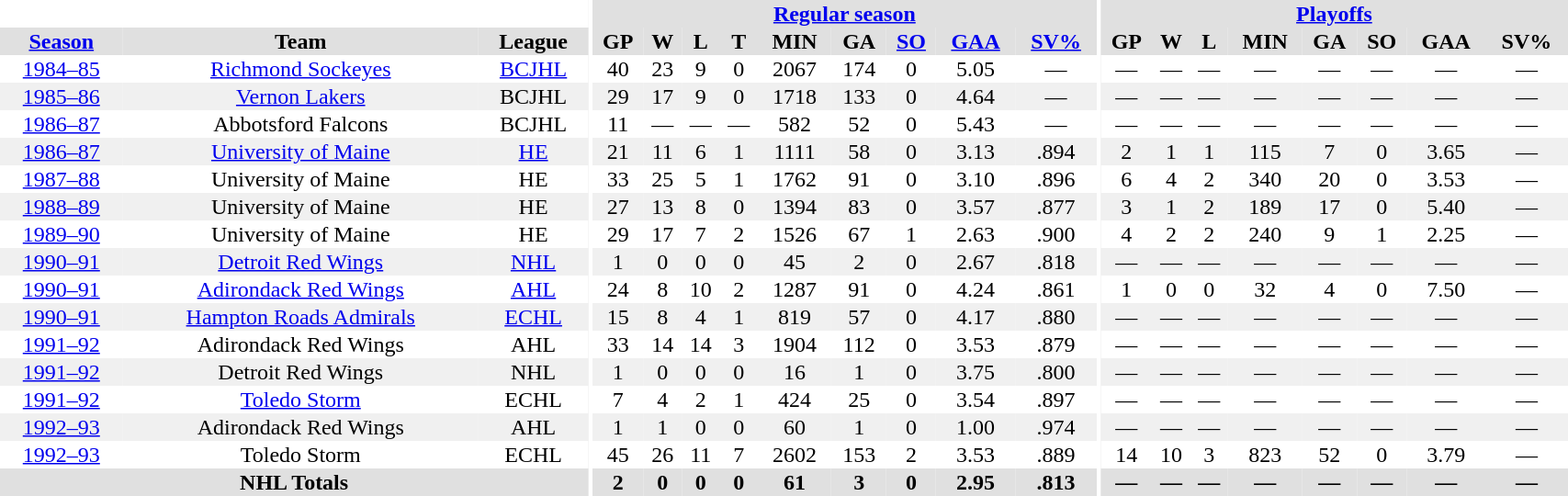<table border="0" cellpadding="1" cellspacing="0" style="width:90%; text-align:center;">
<tr bgcolor="#e0e0e0">
<th colspan="3" bgcolor="#ffffff"></th>
<th rowspan="99" bgcolor="#ffffff"></th>
<th colspan="9" bgcolor="#e0e0e0"><a href='#'>Regular season</a></th>
<th rowspan="99" bgcolor="#ffffff"></th>
<th colspan="8" bgcolor="#e0e0e0"><a href='#'>Playoffs</a></th>
</tr>
<tr bgcolor="#e0e0e0">
<th><a href='#'>Season</a></th>
<th>Team</th>
<th>League</th>
<th>GP</th>
<th>W</th>
<th>L</th>
<th>T</th>
<th>MIN</th>
<th>GA</th>
<th><a href='#'>SO</a></th>
<th><a href='#'>GAA</a></th>
<th><a href='#'>SV%</a></th>
<th>GP</th>
<th>W</th>
<th>L</th>
<th>MIN</th>
<th>GA</th>
<th>SO</th>
<th>GAA</th>
<th>SV%</th>
</tr>
<tr>
<td><a href='#'>1984–85</a></td>
<td><a href='#'>Richmond Sockeyes</a></td>
<td><a href='#'>BCJHL</a></td>
<td>40</td>
<td>23</td>
<td>9</td>
<td>0</td>
<td>2067</td>
<td>174</td>
<td>0</td>
<td>5.05</td>
<td>—</td>
<td>—</td>
<td>—</td>
<td>—</td>
<td>—</td>
<td>—</td>
<td>—</td>
<td>—</td>
<td>—</td>
</tr>
<tr bgcolor="#f0f0f0">
<td><a href='#'>1985–86</a></td>
<td><a href='#'>Vernon Lakers</a></td>
<td>BCJHL</td>
<td>29</td>
<td>17</td>
<td>9</td>
<td>0</td>
<td>1718</td>
<td>133</td>
<td>0</td>
<td>4.64</td>
<td>—</td>
<td>—</td>
<td>—</td>
<td>—</td>
<td>—</td>
<td>—</td>
<td>—</td>
<td>—</td>
<td>—</td>
</tr>
<tr>
<td><a href='#'>1986–87</a></td>
<td>Abbotsford Falcons</td>
<td>BCJHL</td>
<td>11</td>
<td>—</td>
<td>—</td>
<td>—</td>
<td>582</td>
<td>52</td>
<td>0</td>
<td>5.43</td>
<td>—</td>
<td>—</td>
<td>—</td>
<td>—</td>
<td>—</td>
<td>—</td>
<td>—</td>
<td>—</td>
<td>—</td>
</tr>
<tr bgcolor="#f0f0f0">
<td><a href='#'>1986–87</a></td>
<td><a href='#'>University of Maine</a></td>
<td><a href='#'>HE</a></td>
<td>21</td>
<td>11</td>
<td>6</td>
<td>1</td>
<td>1111</td>
<td>58</td>
<td>0</td>
<td>3.13</td>
<td>.894</td>
<td>2</td>
<td>1</td>
<td>1</td>
<td>115</td>
<td>7</td>
<td>0</td>
<td>3.65</td>
<td>—</td>
</tr>
<tr>
<td><a href='#'>1987–88</a></td>
<td>University of Maine</td>
<td>HE</td>
<td>33</td>
<td>25</td>
<td>5</td>
<td>1</td>
<td>1762</td>
<td>91</td>
<td>0</td>
<td>3.10</td>
<td>.896</td>
<td>6</td>
<td>4</td>
<td>2</td>
<td>340</td>
<td>20</td>
<td>0</td>
<td>3.53</td>
<td>—</td>
</tr>
<tr bgcolor="#f0f0f0">
<td><a href='#'>1988–89</a></td>
<td>University of Maine</td>
<td>HE</td>
<td>27</td>
<td>13</td>
<td>8</td>
<td>0</td>
<td>1394</td>
<td>83</td>
<td>0</td>
<td>3.57</td>
<td>.877</td>
<td>3</td>
<td>1</td>
<td>2</td>
<td>189</td>
<td>17</td>
<td>0</td>
<td>5.40</td>
<td>—</td>
</tr>
<tr>
<td><a href='#'>1989–90</a></td>
<td>University of Maine</td>
<td>HE</td>
<td>29</td>
<td>17</td>
<td>7</td>
<td>2</td>
<td>1526</td>
<td>67</td>
<td>1</td>
<td>2.63</td>
<td>.900</td>
<td>4</td>
<td>2</td>
<td>2</td>
<td>240</td>
<td>9</td>
<td>1</td>
<td>2.25</td>
<td>—</td>
</tr>
<tr bgcolor="#f0f0f0">
<td><a href='#'>1990–91</a></td>
<td><a href='#'>Detroit Red Wings</a></td>
<td><a href='#'>NHL</a></td>
<td>1</td>
<td>0</td>
<td>0</td>
<td>0</td>
<td>45</td>
<td>2</td>
<td>0</td>
<td>2.67</td>
<td>.818</td>
<td>—</td>
<td>—</td>
<td>—</td>
<td>—</td>
<td>—</td>
<td>—</td>
<td>—</td>
<td>—</td>
</tr>
<tr>
<td><a href='#'>1990–91</a></td>
<td><a href='#'>Adirondack Red Wings</a></td>
<td><a href='#'>AHL</a></td>
<td>24</td>
<td>8</td>
<td>10</td>
<td>2</td>
<td>1287</td>
<td>91</td>
<td>0</td>
<td>4.24</td>
<td>.861</td>
<td>1</td>
<td>0</td>
<td>0</td>
<td>32</td>
<td>4</td>
<td>0</td>
<td>7.50</td>
<td>—</td>
</tr>
<tr bgcolor="#f0f0f0">
<td><a href='#'>1990–91</a></td>
<td><a href='#'>Hampton Roads Admirals</a></td>
<td><a href='#'>ECHL</a></td>
<td>15</td>
<td>8</td>
<td>4</td>
<td>1</td>
<td>819</td>
<td>57</td>
<td>0</td>
<td>4.17</td>
<td>.880</td>
<td>—</td>
<td>—</td>
<td>—</td>
<td>—</td>
<td>—</td>
<td>—</td>
<td>—</td>
<td>—</td>
</tr>
<tr>
<td><a href='#'>1991–92</a></td>
<td>Adirondack Red Wings</td>
<td>AHL</td>
<td>33</td>
<td>14</td>
<td>14</td>
<td>3</td>
<td>1904</td>
<td>112</td>
<td>0</td>
<td>3.53</td>
<td>.879</td>
<td>—</td>
<td>—</td>
<td>—</td>
<td>—</td>
<td>—</td>
<td>—</td>
<td>—</td>
<td>—</td>
</tr>
<tr bgcolor="#f0f0f0">
<td><a href='#'>1991–92</a></td>
<td>Detroit Red Wings</td>
<td>NHL</td>
<td>1</td>
<td>0</td>
<td>0</td>
<td>0</td>
<td>16</td>
<td>1</td>
<td>0</td>
<td>3.75</td>
<td>.800</td>
<td>—</td>
<td>—</td>
<td>—</td>
<td>—</td>
<td>—</td>
<td>—</td>
<td>—</td>
<td>—</td>
</tr>
<tr>
<td><a href='#'>1991–92</a></td>
<td><a href='#'>Toledo Storm</a></td>
<td>ECHL</td>
<td>7</td>
<td>4</td>
<td>2</td>
<td>1</td>
<td>424</td>
<td>25</td>
<td>0</td>
<td>3.54</td>
<td>.897</td>
<td>—</td>
<td>—</td>
<td>—</td>
<td>—</td>
<td>—</td>
<td>—</td>
<td>—</td>
<td>—</td>
</tr>
<tr bgcolor="#f0f0f0">
<td><a href='#'>1992–93</a></td>
<td>Adirondack Red Wings</td>
<td>AHL</td>
<td>1</td>
<td>1</td>
<td>0</td>
<td>0</td>
<td>60</td>
<td>1</td>
<td>0</td>
<td>1.00</td>
<td>.974</td>
<td>—</td>
<td>—</td>
<td>—</td>
<td>—</td>
<td>—</td>
<td>—</td>
<td>—</td>
<td>—</td>
</tr>
<tr>
<td><a href='#'>1992–93</a></td>
<td>Toledo Storm</td>
<td>ECHL</td>
<td>45</td>
<td>26</td>
<td>11</td>
<td>7</td>
<td>2602</td>
<td>153</td>
<td>2</td>
<td>3.53</td>
<td>.889</td>
<td>14</td>
<td>10</td>
<td>3</td>
<td>823</td>
<td>52</td>
<td>0</td>
<td>3.79</td>
<td>—</td>
</tr>
<tr bgcolor="#e0e0e0">
<th colspan=3>NHL Totals</th>
<th>2</th>
<th>0</th>
<th>0</th>
<th>0</th>
<th>61</th>
<th>3</th>
<th>0</th>
<th>2.95</th>
<th>.813</th>
<th>—</th>
<th>—</th>
<th>—</th>
<th>—</th>
<th>—</th>
<th>—</th>
<th>—</th>
<th>—</th>
</tr>
</table>
